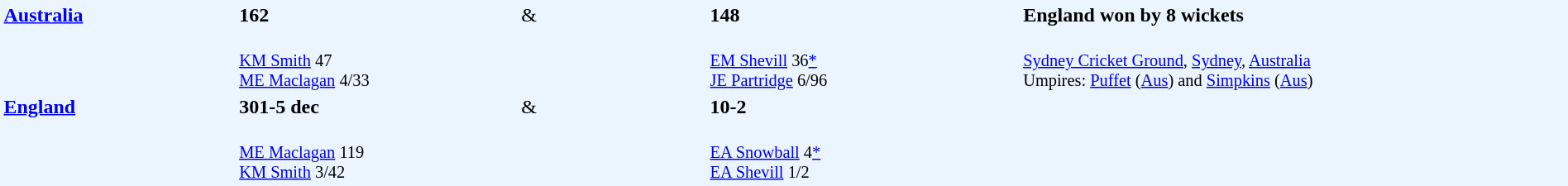<table width="100%" style="background: #EBF5FF">
<tr>
<td width="15%" valign="top" rowspan="2"> <strong><a href='#'>Australia</a></strong></td>
<td width="18%"><strong>162</strong></td>
<td width="12%">&</td>
<td width="20%"><strong>148</strong></td>
<td width="35%"><strong>England won by 8 wickets</strong></td>
</tr>
<tr>
<td style="font-size: 85%;" valign="top"><br><a href='#'>KM Smith</a> 47<br>
<a href='#'>ME Maclagan</a> 4/33</td>
<td></td>
<td style="font-size: 85%;"><br><a href='#'>EM Shevill</a> 36<a href='#'>*</a><br>
<a href='#'>JE Partridge</a> 6/96</td>
<td valign="top" style="font-size: 85%;" rowspan="3"><br><a href='#'>Sydney Cricket Ground</a>, <a href='#'>Sydney</a>, <a href='#'>Australia</a><br>
Umpires: <a href='#'>Puffet</a> (<a href='#'>Aus</a>) and <a href='#'>Simpkins</a> (<a href='#'>Aus</a>)<br></td>
</tr>
<tr>
<td valign="top" rowspan="2"> <strong><a href='#'>England</a></strong></td>
<td><strong>301-5 dec</strong></td>
<td>&</td>
<td><strong>10-2</strong></td>
</tr>
<tr>
<td style="font-size: 85%;"><br><a href='#'>ME Maclagan</a> 119<br>
<a href='#'>KM Smith</a> 3/42</td>
<td></td>
<td valign="top" style="font-size: 85%;"><br><a href='#'>EA Snowball</a> 4<a href='#'>*</a><br>
<a href='#'>EA Shevill</a> 1/2</td>
</tr>
</table>
